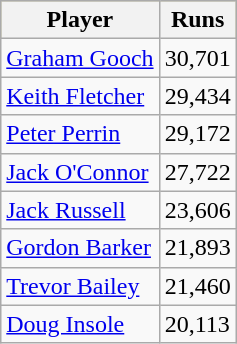<table class="wikitable">
<tr style="background:#bdb76b;">
<th>Player</th>
<th>Runs</th>
</tr>
<tr>
<td><a href='#'>Graham Gooch</a></td>
<td>30,701</td>
</tr>
<tr>
<td><a href='#'>Keith Fletcher</a></td>
<td>29,434</td>
</tr>
<tr>
<td><a href='#'>Peter Perrin</a></td>
<td>29,172</td>
</tr>
<tr>
<td><a href='#'>Jack O'Connor</a></td>
<td>27,722</td>
</tr>
<tr>
<td><a href='#'>Jack Russell</a></td>
<td>23,606</td>
</tr>
<tr>
<td><a href='#'>Gordon Barker</a></td>
<td>21,893</td>
</tr>
<tr>
<td><a href='#'>Trevor Bailey</a></td>
<td>21,460</td>
</tr>
<tr>
<td><a href='#'>Doug Insole</a></td>
<td>20,113</td>
</tr>
</table>
